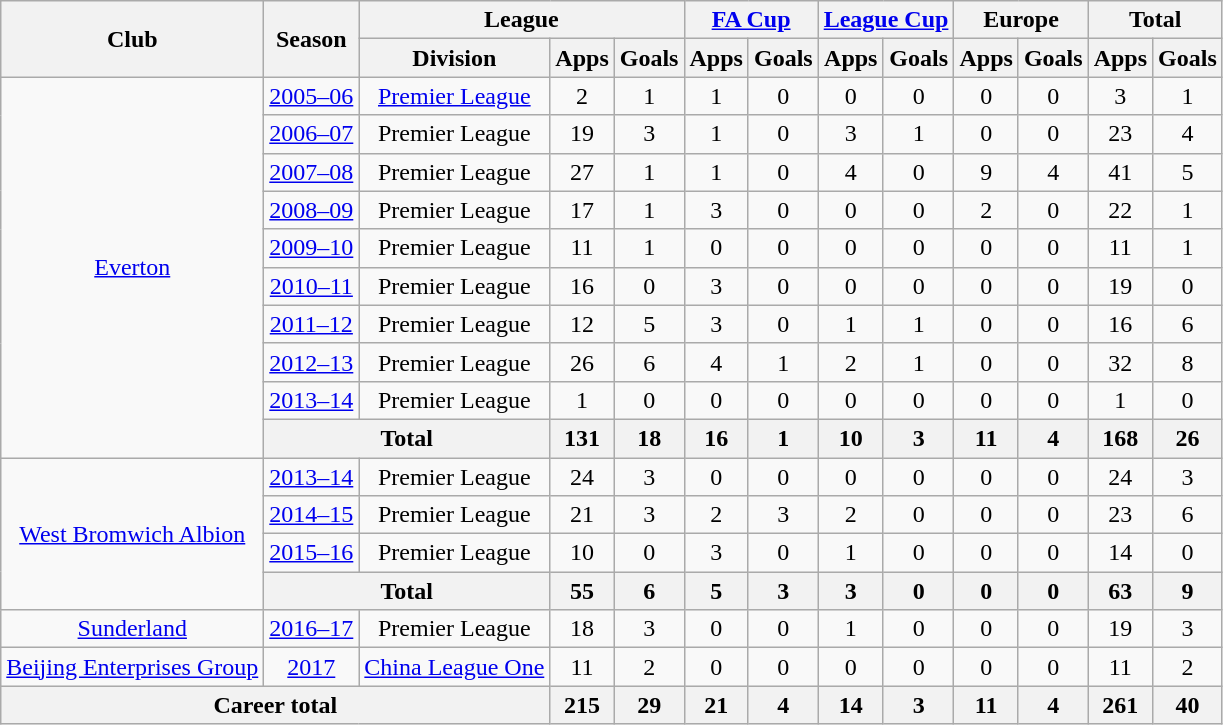<table class="wikitable" style="text-align:center">
<tr>
<th rowspan="2">Club</th>
<th rowspan="2">Season</th>
<th colspan="3">League</th>
<th colspan="2"><a href='#'>FA Cup</a></th>
<th colspan="2"><a href='#'>League Cup</a></th>
<th colspan="2">Europe</th>
<th colspan="2">Total</th>
</tr>
<tr>
<th>Division</th>
<th>Apps</th>
<th>Goals</th>
<th>Apps</th>
<th>Goals</th>
<th>Apps</th>
<th>Goals</th>
<th>Apps</th>
<th>Goals</th>
<th>Apps</th>
<th>Goals</th>
</tr>
<tr>
<td rowspan="10"><a href='#'>Everton</a></td>
<td><a href='#'>2005–06</a></td>
<td><a href='#'>Premier League</a></td>
<td>2</td>
<td>1</td>
<td>1</td>
<td>0</td>
<td>0</td>
<td>0</td>
<td>0</td>
<td>0</td>
<td>3</td>
<td>1</td>
</tr>
<tr>
<td><a href='#'>2006–07</a></td>
<td>Premier League</td>
<td>19</td>
<td>3</td>
<td>1</td>
<td>0</td>
<td>3</td>
<td>1</td>
<td>0</td>
<td>0</td>
<td>23</td>
<td>4</td>
</tr>
<tr>
<td><a href='#'>2007–08</a></td>
<td>Premier League</td>
<td>27</td>
<td>1</td>
<td>1</td>
<td>0</td>
<td>4</td>
<td>0</td>
<td>9</td>
<td>4</td>
<td>41</td>
<td>5</td>
</tr>
<tr>
<td><a href='#'>2008–09</a></td>
<td>Premier League</td>
<td>17</td>
<td>1</td>
<td>3</td>
<td>0</td>
<td>0</td>
<td>0</td>
<td>2</td>
<td>0</td>
<td>22</td>
<td>1</td>
</tr>
<tr>
<td><a href='#'>2009–10</a></td>
<td>Premier League</td>
<td>11</td>
<td>1</td>
<td>0</td>
<td>0</td>
<td>0</td>
<td>0</td>
<td>0</td>
<td>0</td>
<td>11</td>
<td>1</td>
</tr>
<tr>
<td><a href='#'>2010–11</a></td>
<td>Premier League</td>
<td>16</td>
<td>0</td>
<td>3</td>
<td>0</td>
<td>0</td>
<td>0</td>
<td>0</td>
<td>0</td>
<td>19</td>
<td>0</td>
</tr>
<tr>
<td><a href='#'>2011–12</a></td>
<td>Premier League</td>
<td>12</td>
<td>5</td>
<td>3</td>
<td>0</td>
<td>1</td>
<td>1</td>
<td>0</td>
<td>0</td>
<td>16</td>
<td>6</td>
</tr>
<tr>
<td><a href='#'>2012–13</a></td>
<td>Premier League</td>
<td>26</td>
<td>6</td>
<td>4</td>
<td>1</td>
<td>2</td>
<td>1</td>
<td>0</td>
<td>0</td>
<td>32</td>
<td>8</td>
</tr>
<tr>
<td><a href='#'>2013–14</a></td>
<td>Premier League</td>
<td>1</td>
<td>0</td>
<td>0</td>
<td>0</td>
<td>0</td>
<td>0</td>
<td>0</td>
<td>0</td>
<td>1</td>
<td>0</td>
</tr>
<tr>
<th colspan="2">Total</th>
<th>131</th>
<th>18</th>
<th>16</th>
<th>1</th>
<th>10</th>
<th>3</th>
<th>11</th>
<th>4</th>
<th>168</th>
<th>26</th>
</tr>
<tr>
<td rowspan="4"><a href='#'>West Bromwich Albion</a></td>
<td><a href='#'>2013–14</a></td>
<td>Premier League</td>
<td>24</td>
<td>3</td>
<td>0</td>
<td>0</td>
<td>0</td>
<td>0</td>
<td>0</td>
<td>0</td>
<td>24</td>
<td>3</td>
</tr>
<tr>
<td><a href='#'>2014–15</a></td>
<td>Premier League</td>
<td>21</td>
<td>3</td>
<td>2</td>
<td>3</td>
<td>2</td>
<td>0</td>
<td>0</td>
<td>0</td>
<td>23</td>
<td>6</td>
</tr>
<tr>
<td><a href='#'>2015–16</a></td>
<td>Premier League</td>
<td>10</td>
<td>0</td>
<td>3</td>
<td>0</td>
<td>1</td>
<td>0</td>
<td>0</td>
<td>0</td>
<td>14</td>
<td>0</td>
</tr>
<tr>
<th colspan="2">Total</th>
<th>55</th>
<th>6</th>
<th>5</th>
<th>3</th>
<th>3</th>
<th>0</th>
<th>0</th>
<th>0</th>
<th>63</th>
<th>9</th>
</tr>
<tr>
<td><a href='#'>Sunderland</a></td>
<td><a href='#'>2016–17</a></td>
<td>Premier League</td>
<td>18</td>
<td>3</td>
<td>0</td>
<td>0</td>
<td>1</td>
<td>0</td>
<td>0</td>
<td>0</td>
<td>19</td>
<td>3</td>
</tr>
<tr>
<td><a href='#'>Beijing Enterprises Group</a></td>
<td><a href='#'>2017</a></td>
<td><a href='#'>China League One</a></td>
<td>11</td>
<td>2</td>
<td>0</td>
<td>0</td>
<td>0</td>
<td>0</td>
<td>0</td>
<td>0</td>
<td>11</td>
<td>2</td>
</tr>
<tr>
<th colspan="3">Career total</th>
<th>215</th>
<th>29</th>
<th>21</th>
<th>4</th>
<th>14</th>
<th>3</th>
<th>11</th>
<th>4</th>
<th>261</th>
<th>40</th>
</tr>
</table>
